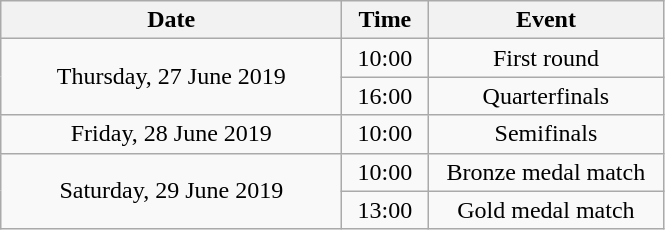<table class = "wikitable" style="text-align:center;">
<tr>
<th width=220>Date</th>
<th width=50>Time</th>
<th width=150>Event</th>
</tr>
<tr>
<td rowspan=2>Thursday, 27 June 2019</td>
<td>10:00</td>
<td>First round</td>
</tr>
<tr>
<td>16:00</td>
<td>Quarterfinals</td>
</tr>
<tr>
<td>Friday, 28 June 2019</td>
<td>10:00</td>
<td>Semifinals</td>
</tr>
<tr>
<td rowspan=2>Saturday, 29 June 2019</td>
<td>10:00</td>
<td>Bronze medal match</td>
</tr>
<tr>
<td>13:00</td>
<td>Gold medal match</td>
</tr>
</table>
